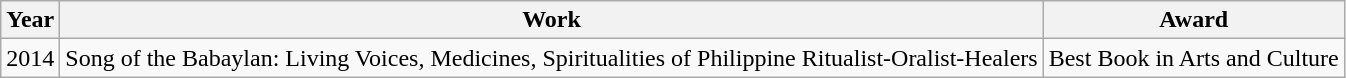<table class="wikitable" style="text-align: center;">
<tr>
<th>Year</th>
<th>Work</th>
<th>Award</th>
</tr>
<tr>
<td>2014</td>
<td>Song of the Babaylan: Living Voices, Medicines, Spiritualities of Philippine Ritualist-Oralist-Healers</td>
<td>Best Book in Arts and Culture</td>
</tr>
</table>
